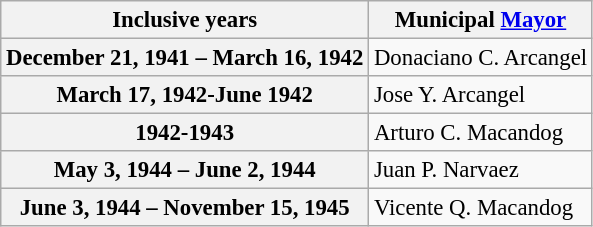<table class="wikitable collapsible autocollapse" style="font-size:95%">
<tr>
<th scope="col">Inclusive years</th>
<th scope="col">Municipal <a href='#'>Mayor</a></th>
</tr>
<tr>
<th scope="row">December 21, 1941 – March 16, 1942</th>
<td>Donaciano C. Arcangel </td>
</tr>
<tr>
<th scope="row">March 17, 1942-June 1942</th>
<td>Jose Y. Arcangel </td>
</tr>
<tr>
<th scope="row">1942-1943</th>
<td>Arturo C. Macandog </td>
</tr>
<tr>
<th scope="row">May 3, 1944 – June 2, 1944</th>
<td>Juan P. Narvaez </td>
</tr>
<tr>
<th scope="row">June 3, 1944 – November 15, 1945</th>
<td>Vicente Q. Macandog </td>
</tr>
</table>
